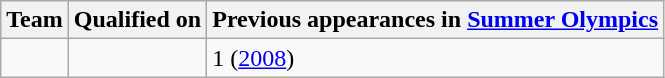<table class="wikitable sortable">
<tr>
<th>Team</th>
<th>Qualified on</th>
<th data-sort-type="number">Previous appearances in <a href='#'>Summer Olympics</a></th>
</tr>
<tr>
<td></td>
<td></td>
<td>1 (<a href='#'>2008</a>)</td>
</tr>
</table>
